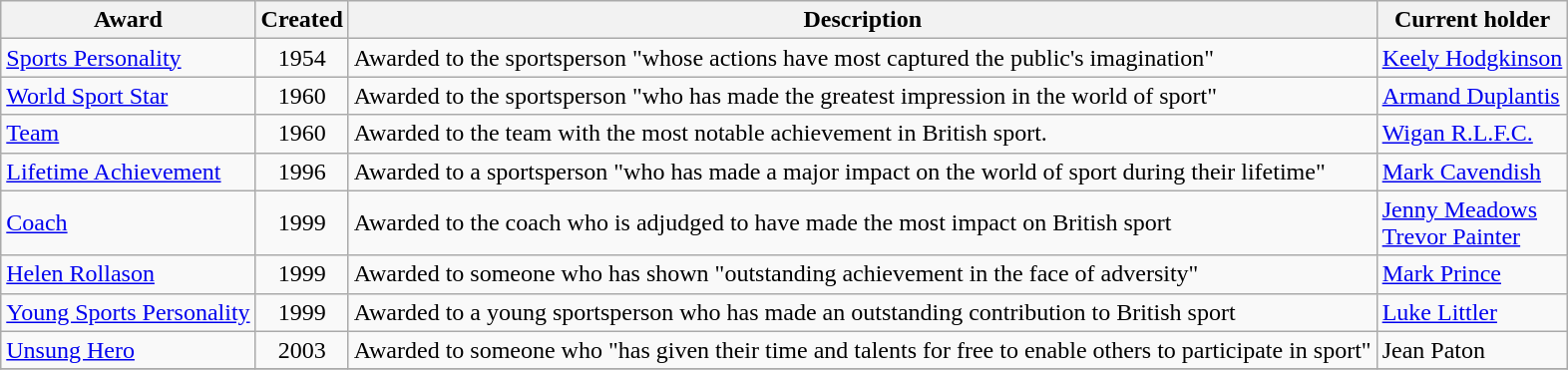<table class="wikitable sortable">
<tr>
<th>Award</th>
<th>Created</th>
<th class="unsortable">Description</th>
<th class="unsortable">Current holder</th>
</tr>
<tr>
<td><a href='#'>Sports Personality</a></td>
<td align=center>1954</td>
<td>Awarded to the sportsperson "whose actions have most captured the public's imagination"</td>
<td><a href='#'>Keely Hodgkinson</a></td>
</tr>
<tr>
<td><a href='#'>World Sport Star</a></td>
<td align=center>1960</td>
<td>Awarded to the sportsperson "who has made the greatest impression in the world of sport"</td>
<td><a href='#'>Armand Duplantis</a></td>
</tr>
<tr>
<td><a href='#'>Team</a></td>
<td align=center>1960</td>
<td>Awarded to the team with the most notable achievement in British sport.</td>
<td><a href='#'>Wigan R.L.F.C.</a></td>
</tr>
<tr>
<td><a href='#'>Lifetime Achievement</a></td>
<td align=center>1996</td>
<td>Awarded to a sportsperson "who has made a major impact on the world of sport during their lifetime"</td>
<td><a href='#'>Mark Cavendish</a></td>
</tr>
<tr>
<td><a href='#'>Coach</a></td>
<td align=center>1999</td>
<td>Awarded to the coach who is adjudged to have made the most impact on British sport</td>
<td><a href='#'>Jenny Meadows</a><br><a href='#'>Trevor Painter</a></td>
</tr>
<tr>
<td><a href='#'>Helen Rollason</a></td>
<td align=center>1999</td>
<td>Awarded to someone who has shown "outstanding achievement in the face of adversity"</td>
<td><a href='#'>Mark Prince</a></td>
</tr>
<tr>
<td><a href='#'>Young Sports Personality</a></td>
<td align=center>1999</td>
<td>Awarded to a young sportsperson who has made an outstanding contribution to British sport</td>
<td><a href='#'>Luke Littler</a></td>
</tr>
<tr>
<td><a href='#'>Unsung Hero</a></td>
<td align=center>2003</td>
<td>Awarded to someone who "has given their time and talents for free to enable others to participate in sport"</td>
<td>Jean Paton</td>
</tr>
<tr>
</tr>
</table>
